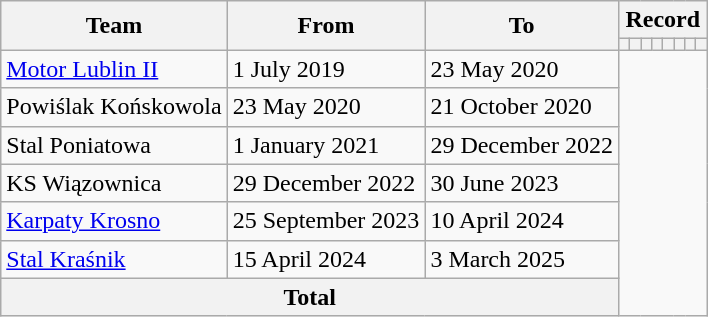<table class="wikitable" style="text-align: center;">
<tr>
<th rowspan="2">Team</th>
<th rowspan="2">From</th>
<th rowspan="2">To</th>
<th colspan="8">Record</th>
</tr>
<tr>
<th></th>
<th></th>
<th></th>
<th></th>
<th></th>
<th></th>
<th></th>
<th></th>
</tr>
<tr>
<td align=left><a href='#'>Motor Lublin II</a></td>
<td align=left>1 July 2019</td>
<td align=left>23 May 2020<br></td>
</tr>
<tr>
<td align=left>Powiślak Końskowola</td>
<td align=left>23 May 2020</td>
<td align=left>21 October 2020<br></td>
</tr>
<tr>
<td align=left>Stal Poniatowa</td>
<td align=left>1 January 2021</td>
<td align=left>29 December 2022<br></td>
</tr>
<tr>
<td align=left>KS Wiązownica</td>
<td align=left>29 December 2022</td>
<td align=left>30 June 2023<br></td>
</tr>
<tr>
<td align=left><a href='#'>Karpaty Krosno</a></td>
<td align=left>25 September 2023</td>
<td align=left>10 April 2024<br></td>
</tr>
<tr>
<td align=left><a href='#'>Stal Kraśnik</a></td>
<td align=left>15 April 2024</td>
<td align=left>3 March 2025<br></td>
</tr>
<tr>
<th colspan="3">Total<br></th>
</tr>
</table>
